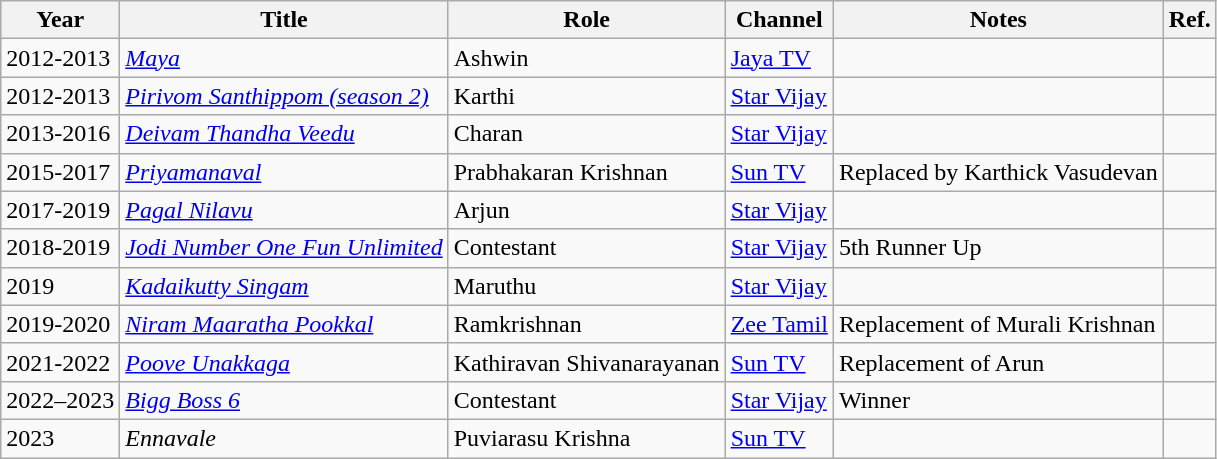<table class="wikitable">
<tr>
<th>Year</th>
<th>Title</th>
<th>Role</th>
<th>Channel</th>
<th>Notes</th>
<th>Ref.</th>
</tr>
<tr>
<td>2012-2013</td>
<td><em><a href='#'>Maya</a></em></td>
<td>Ashwin</td>
<td><a href='#'>Jaya TV</a></td>
<td></td>
<td></td>
</tr>
<tr>
<td>2012-2013</td>
<td><em><a href='#'>Pirivom Santhippom (season 2)</a></em></td>
<td>Karthi</td>
<td><a href='#'>Star Vijay</a></td>
<td></td>
<td></td>
</tr>
<tr>
<td>2013-2016</td>
<td><em><a href='#'>Deivam Thandha Veedu</a></em></td>
<td>Charan</td>
<td><a href='#'>Star Vijay</a></td>
<td></td>
<td></td>
</tr>
<tr>
<td>2015-2017</td>
<td><em><a href='#'>Priyamanaval</a></em></td>
<td>Prabhakaran Krishnan</td>
<td><a href='#'>Sun TV</a></td>
<td>Replaced by Karthick Vasudevan</td>
<td></td>
</tr>
<tr>
<td>2017-2019</td>
<td><em><a href='#'>Pagal Nilavu</a></em></td>
<td>Arjun</td>
<td><a href='#'>Star Vijay</a></td>
<td></td>
<td></td>
</tr>
<tr>
<td>2018-2019</td>
<td><em><a href='#'>Jodi Number One Fun Unlimited</a></em></td>
<td>Contestant</td>
<td><a href='#'>Star Vijay</a></td>
<td>5th Runner Up</td>
<td></td>
</tr>
<tr>
<td>2019</td>
<td><em><a href='#'>Kadaikutty Singam</a></em></td>
<td>Maruthu</td>
<td><a href='#'>Star Vijay</a></td>
<td></td>
<td></td>
</tr>
<tr>
<td>2019-2020</td>
<td><em><a href='#'>Niram Maaratha Pookkal</a></em></td>
<td>Ramkrishnan</td>
<td><a href='#'>Zee Tamil</a></td>
<td>Replacement of Murali Krishnan</td>
<td></td>
</tr>
<tr>
<td>2021-2022</td>
<td><em><a href='#'>Poove Unakkaga</a></em></td>
<td>Kathiravan Shivanarayanan</td>
<td><a href='#'>Sun TV</a></td>
<td>Replacement of Arun</td>
<td></td>
</tr>
<tr>
<td>2022–2023</td>
<td><em><a href='#'>Bigg Boss 6</a></em></td>
<td>Contestant</td>
<td><a href='#'>Star Vijay</a></td>
<td>Winner</td>
<td></td>
</tr>
<tr>
<td>2023</td>
<td><em>Ennavale</em></td>
<td>Puviarasu Krishna</td>
<td><a href='#'>Sun TV</a></td>
<td></td>
</tr>
</table>
